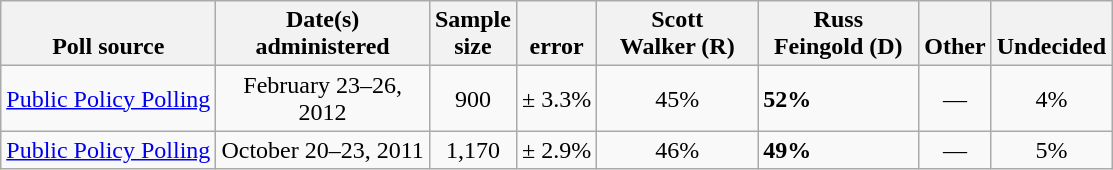<table class="wikitable">
<tr valign= bottom>
<th>Poll source</th>
<th style="width:135px;">Date(s)<br>administered</th>
<th class=small>Sample<br>size</th>
<th><br>error</th>
<th style="width:100px;">Scott<br>Walker (R)</th>
<th style="width:100px;">Russ<br>Feingold (D)</th>
<th>Other</th>
<th>Undecided</th>
</tr>
<tr>
<td><a href='#'>Public Policy Polling</a></td>
<td align=center>February 23–26, 2012</td>
<td align=center>900</td>
<td align=center>± 3.3%</td>
<td align=center>45%</td>
<td><strong>52%</strong></td>
<td align=center>—</td>
<td align=center>4%</td>
</tr>
<tr>
<td><a href='#'>Public Policy Polling</a></td>
<td align=center>October 20–23, 2011</td>
<td align=center>1,170</td>
<td align=center>± 2.9%</td>
<td align=center>46%</td>
<td><strong>49%</strong></td>
<td align=center>—</td>
<td align=center>5%</td>
</tr>
</table>
